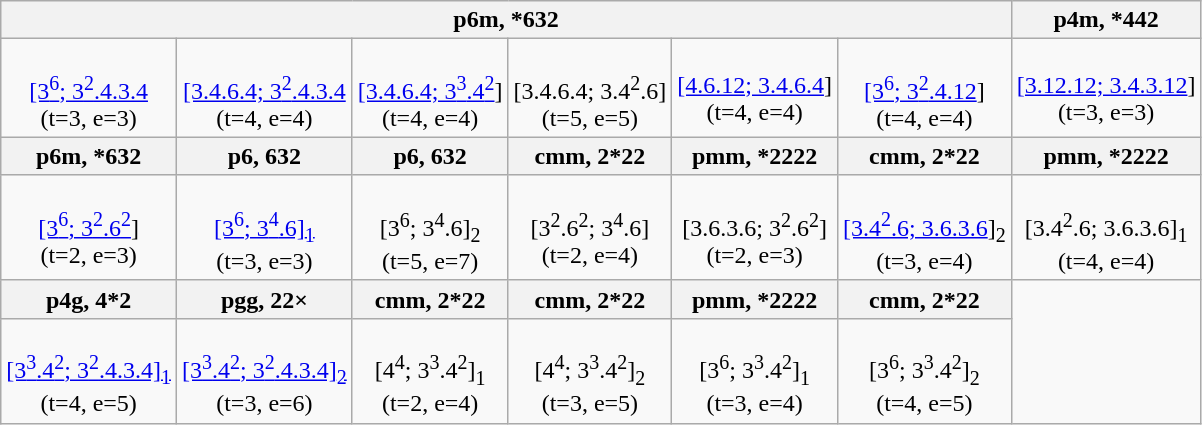<table class="wikitable" style="text-align:center;">
<tr valign=top>
<th colspan=6>p6m, *632</th>
<th>p4m, *442</th>
</tr>
<tr valign=top>
<td><br><a href='#'>[3<sup>6</sup>; 3<sup>2</sup>.4.3.4</a><br>(t=3, e=3)</td>
<td><br><a href='#'>[3.4.6.4; 3<sup>2</sup>.4.3.4</a><br>(t=4, e=4)</td>
<td><br><a href='#'>[3.4.6.4; 3<sup>3</sup>.4<sup>2</sup></a>]<br>(t=4, e=4)</td>
<td><br>[3.4.6.4; 3.4<sup>2</sup>.6]<br>(t=5, e=5)</td>
<td><br><a href='#'>[4.6.12; 3.4.6.4</a>]<br>(t=4, e=4)</td>
<td><br><a href='#'>[3<sup>6</sup>; 3<sup>2</sup>.4.12</a>]<br>(t=4, e=4)</td>
<td><br><a href='#'>[3.12.12; 3.4.3.12</a>]<br>(t=3, e=3)</td>
</tr>
<tr valign=top>
<th>p6m, *632</th>
<th>p6, 632</th>
<th>p6, 632</th>
<th>cmm, 2*22</th>
<th>pmm, *2222</th>
<th>cmm, 2*22</th>
<th>pmm, *2222</th>
</tr>
<tr valign=top>
<td><br><a href='#'>[3<sup>6</sup>; 3<sup>2</sup>.6<sup>2</sup></a>]<br>(t=2, e=3)</td>
<td><br><a href='#'>[3<sup>6</sup>; 3<sup>4</sup>.6]<sub>1</sub></a><br>(t=3, e=3)</td>
<td><br>[3<sup>6</sup>; 3<sup>4</sup>.6]<sub>2</sub><br>(t=5, e=7)</td>
<td><br>[3<sup>2</sup>.6<sup>2</sup>; 3<sup>4</sup>.6]<br>(t=2, e=4)</td>
<td><br>[3.6.3.6; 3<sup>2</sup>.6<sup>2</sup>]<br>(t=2, e=3)</td>
<td><br><a href='#'>[3.4<sup>2</sup>.6; 3.6.3.6</a>]<sub>2</sub><br>(t=3, e=4)</td>
<td><br>[3.4<sup>2</sup>.6; 3.6.3.6]<sub>1</sub><br>(t=4, e=4)</td>
</tr>
<tr valign=top>
<th>p4g, 4*2</th>
<th>pgg, 22×</th>
<th>cmm, 2*22</th>
<th>cmm, 2*22</th>
<th>pmm, *2222</th>
<th>cmm, 2*22</th>
</tr>
<tr valign=top>
<td><br><a href='#'>[3<sup>3</sup>.4<sup>2</sup>; 3<sup>2</sup>.4.3.4]<sub>1</sub></a><br>(t=4, e=5)</td>
<td><br><a href='#'>[3<sup>3</sup>.4<sup>2</sup>; 3<sup>2</sup>.4.3.4]<sub>2</sub></a><br>(t=3, e=6)</td>
<td><br>[4<sup>4</sup>; 3<sup>3</sup>.4<sup>2</sup>]<sub>1</sub><br>(t=2, e=4)</td>
<td><br>[4<sup>4</sup>; 3<sup>3</sup>.4<sup>2</sup>]<sub>2</sub><br>(t=3, e=5)</td>
<td><br>[3<sup>6</sup>; 3<sup>3</sup>.4<sup>2</sup>]<sub>1</sub><br>(t=3, e=4)</td>
<td><br>[3<sup>6</sup>; 3<sup>3</sup>.4<sup>2</sup>]<sub>2</sub><br>(t=4, e=5)</td>
</tr>
</table>
